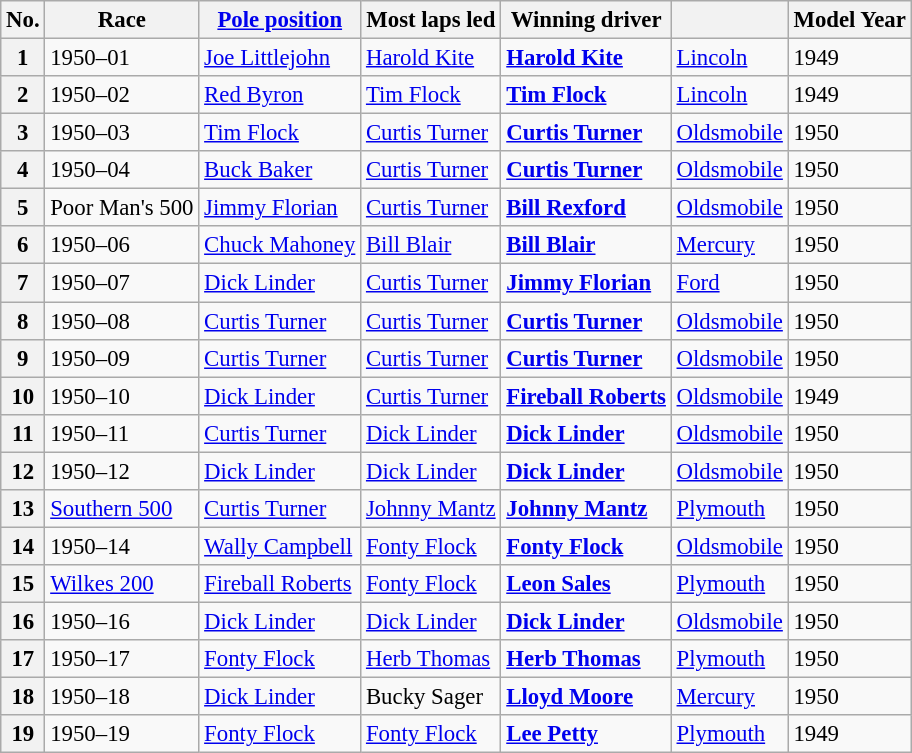<table class="wikitable sortable" style="font-size:95%">
<tr>
<th>No.</th>
<th>Race</th>
<th><a href='#'>Pole position</a></th>
<th>Most laps led</th>
<th>Winning driver</th>
<th></th>
<th>Model Year</th>
</tr>
<tr>
<th>1</th>
<td>1950–01</td>
<td> <a href='#'>Joe Littlejohn</a></td>
<td> <a href='#'>Harold Kite</a></td>
<td><strong> <a href='#'>Harold Kite</a></strong></td>
<td><a href='#'>Lincoln</a></td>
<td>1949</td>
</tr>
<tr>
<th>2</th>
<td>1950–02</td>
<td> <a href='#'>Red Byron</a></td>
<td> <a href='#'>Tim Flock</a></td>
<td><strong> <a href='#'>Tim Flock</a></strong></td>
<td><a href='#'>Lincoln</a></td>
<td>1949</td>
</tr>
<tr>
<th>3</th>
<td>1950–03</td>
<td> <a href='#'>Tim Flock</a></td>
<td> <a href='#'>Curtis Turner</a></td>
<td><strong> <a href='#'>Curtis Turner</a></strong></td>
<td><a href='#'>Oldsmobile</a></td>
<td>1950</td>
</tr>
<tr>
<th>4</th>
<td>1950–04</td>
<td> <a href='#'>Buck Baker</a></td>
<td> <a href='#'>Curtis Turner</a></td>
<td><strong> <a href='#'>Curtis Turner</a></strong></td>
<td><a href='#'>Oldsmobile</a></td>
<td>1950</td>
</tr>
<tr>
<th>5</th>
<td>Poor Man's 500</td>
<td> <a href='#'>Jimmy Florian</a></td>
<td> <a href='#'>Curtis Turner</a></td>
<td><strong> <a href='#'>Bill Rexford</a></strong></td>
<td><a href='#'>Oldsmobile</a></td>
<td>1950</td>
</tr>
<tr>
<th>6</th>
<td>1950–06</td>
<td> <a href='#'>Chuck Mahoney</a></td>
<td> <a href='#'>Bill Blair</a></td>
<td><strong> <a href='#'>Bill Blair</a></strong></td>
<td><a href='#'>Mercury</a></td>
<td>1950</td>
</tr>
<tr>
<th>7</th>
<td>1950–07</td>
<td> <a href='#'>Dick Linder</a></td>
<td> <a href='#'>Curtis Turner</a></td>
<td><strong> <a href='#'>Jimmy Florian</a></strong></td>
<td><a href='#'>Ford</a></td>
<td>1950</td>
</tr>
<tr>
<th>8</th>
<td>1950–08</td>
<td> <a href='#'>Curtis Turner</a></td>
<td> <a href='#'>Curtis Turner</a></td>
<td><strong> <a href='#'>Curtis Turner</a></strong></td>
<td><a href='#'>Oldsmobile</a></td>
<td>1950</td>
</tr>
<tr>
<th>9</th>
<td>1950–09</td>
<td> <a href='#'>Curtis Turner</a></td>
<td> <a href='#'>Curtis Turner</a></td>
<td><strong> <a href='#'>Curtis Turner</a></strong></td>
<td><a href='#'>Oldsmobile</a></td>
<td>1950</td>
</tr>
<tr>
<th>10</th>
<td>1950–10</td>
<td> <a href='#'>Dick Linder</a></td>
<td> <a href='#'>Curtis Turner</a></td>
<td><strong> <a href='#'>Fireball Roberts</a></strong></td>
<td><a href='#'>Oldsmobile</a></td>
<td>1949</td>
</tr>
<tr>
<th>11</th>
<td>1950–11</td>
<td> <a href='#'>Curtis Turner</a></td>
<td> <a href='#'>Dick Linder</a></td>
<td><strong> <a href='#'>Dick Linder</a></strong></td>
<td><a href='#'>Oldsmobile</a></td>
<td>1950</td>
</tr>
<tr>
<th>12</th>
<td>1950–12</td>
<td> <a href='#'>Dick Linder</a></td>
<td> <a href='#'>Dick Linder</a></td>
<td><strong> <a href='#'>Dick Linder</a></strong></td>
<td><a href='#'>Oldsmobile</a></td>
<td>1950</td>
</tr>
<tr>
<th>13</th>
<td><a href='#'>Southern 500</a></td>
<td> <a href='#'>Curtis Turner</a></td>
<td> <a href='#'>Johnny Mantz</a></td>
<td><strong> <a href='#'>Johnny Mantz</a></strong></td>
<td><a href='#'>Plymouth</a></td>
<td>1950</td>
</tr>
<tr>
<th>14</th>
<td>1950–14</td>
<td> <a href='#'>Wally Campbell</a></td>
<td> <a href='#'>Fonty Flock</a></td>
<td><strong> <a href='#'>Fonty Flock</a></strong></td>
<td><a href='#'>Oldsmobile</a></td>
<td>1950</td>
</tr>
<tr>
<th>15</th>
<td><a href='#'>Wilkes 200</a></td>
<td> <a href='#'>Fireball Roberts</a></td>
<td> <a href='#'>Fonty Flock</a></td>
<td><strong>  <a href='#'>Leon Sales</a></strong></td>
<td><a href='#'>Plymouth</a></td>
<td>1950</td>
</tr>
<tr>
<th>16</th>
<td>1950–16</td>
<td> <a href='#'>Dick Linder</a></td>
<td> <a href='#'>Dick Linder</a></td>
<td><strong> <a href='#'>Dick Linder</a></strong></td>
<td><a href='#'>Oldsmobile</a></td>
<td>1950</td>
</tr>
<tr>
<th>17</th>
<td>1950–17</td>
<td> <a href='#'>Fonty Flock</a></td>
<td> <a href='#'>Herb Thomas</a></td>
<td><strong> <a href='#'>Herb Thomas</a></strong></td>
<td><a href='#'>Plymouth</a></td>
<td>1950</td>
</tr>
<tr>
<th>18</th>
<td>1950–18</td>
<td> <a href='#'>Dick Linder</a></td>
<td> Bucky Sager</td>
<td><strong> <a href='#'>Lloyd Moore</a></strong></td>
<td><a href='#'>Mercury</a></td>
<td>1950</td>
</tr>
<tr>
<th>19</th>
<td>1950–19</td>
<td> <a href='#'>Fonty Flock</a></td>
<td> <a href='#'>Fonty Flock</a></td>
<td><strong> <a href='#'>Lee Petty</a></strong></td>
<td><a href='#'>Plymouth</a></td>
<td>1949</td>
</tr>
</table>
